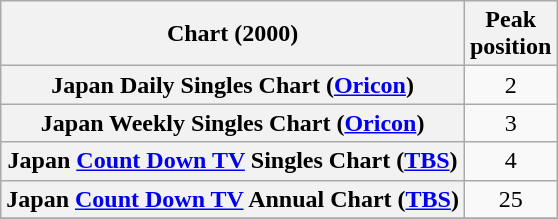<table class="wikitable sortable plainrowheaders">
<tr>
<th>Chart (2000)</th>
<th>Peak<br>position</th>
</tr>
<tr>
<th scope="row">Japan Daily Singles Chart (<a href='#'>Oricon</a>)</th>
<td align="center">2</td>
</tr>
<tr>
<th scope="row">Japan Weekly Singles Chart (<a href='#'>Oricon</a>)</th>
<td align="center">3</td>
</tr>
<tr>
<th scope="row">Japan <a href='#'>Count Down TV</a> Singles Chart (<a href='#'>TBS</a>)</th>
<td align="center">4</td>
</tr>
<tr>
<th scope="row">Japan <a href='#'>Count Down TV</a> Annual Chart (<a href='#'>TBS</a>)</th>
<td align="center">25</td>
</tr>
<tr>
</tr>
</table>
